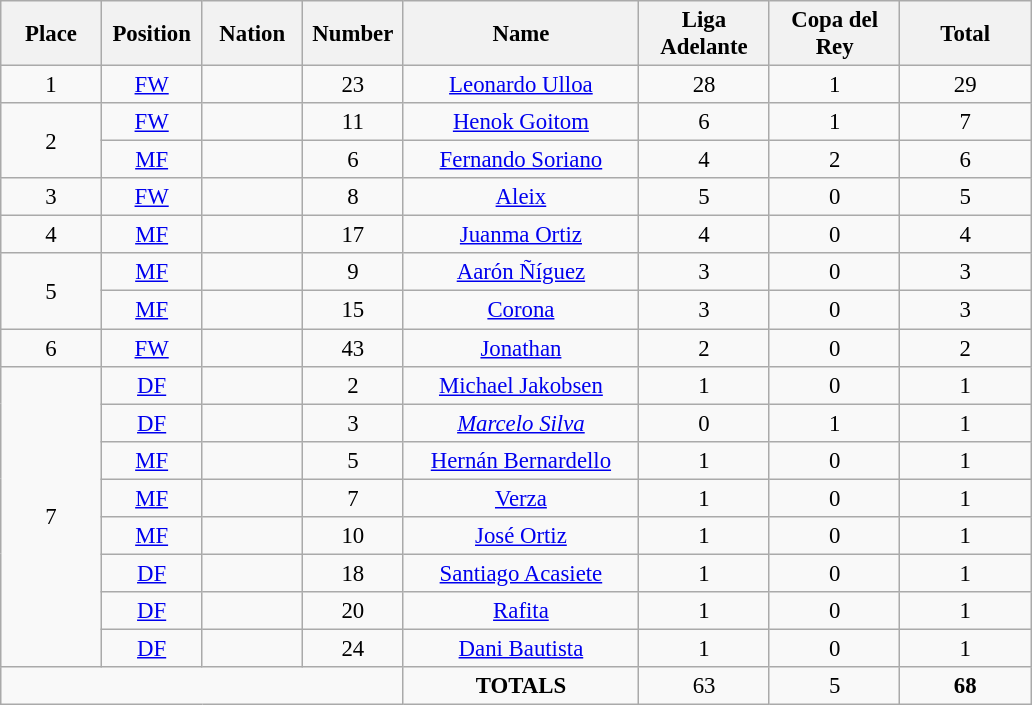<table class="wikitable" style="font-size: 95%; text-align: center;">
<tr>
<th width=60>Place</th>
<th width=60>Position</th>
<th width=60>Nation</th>
<th width=60>Number</th>
<th width=150>Name</th>
<th width=80>Liga Adelante</th>
<th width=80>Copa del Rey</th>
<th width=80><strong>Total</strong></th>
</tr>
<tr>
<td>1</td>
<td><a href='#'>FW</a></td>
<td></td>
<td>23</td>
<td><a href='#'>Leonardo Ulloa</a></td>
<td>28</td>
<td>1</td>
<td>29</td>
</tr>
<tr>
<td rowspan="2">2</td>
<td><a href='#'>FW</a></td>
<td></td>
<td>11</td>
<td><a href='#'>Henok Goitom</a></td>
<td>6</td>
<td>1</td>
<td>7</td>
</tr>
<tr>
<td><a href='#'>MF</a></td>
<td></td>
<td>6</td>
<td><a href='#'>Fernando Soriano</a></td>
<td>4</td>
<td>2</td>
<td>6</td>
</tr>
<tr>
<td>3</td>
<td><a href='#'>FW</a></td>
<td></td>
<td>8</td>
<td><a href='#'>Aleix</a></td>
<td>5</td>
<td>0</td>
<td>5</td>
</tr>
<tr>
<td>4</td>
<td><a href='#'>MF</a></td>
<td></td>
<td>17</td>
<td><a href='#'>Juanma Ortiz</a></td>
<td>4</td>
<td>0</td>
<td>4</td>
</tr>
<tr>
<td rowspan="2">5</td>
<td><a href='#'>MF</a></td>
<td></td>
<td>9</td>
<td><a href='#'>Aarón Ñíguez</a></td>
<td>3</td>
<td>0</td>
<td>3</td>
</tr>
<tr>
<td><a href='#'>MF</a></td>
<td></td>
<td>15</td>
<td><a href='#'>Corona</a></td>
<td>3</td>
<td>0</td>
<td>3</td>
</tr>
<tr>
<td>6</td>
<td><a href='#'>FW</a></td>
<td></td>
<td>43</td>
<td><a href='#'>Jonathan</a></td>
<td>2</td>
<td>0</td>
<td>2</td>
</tr>
<tr>
<td rowspan="8">7</td>
<td><a href='#'>DF</a></td>
<td></td>
<td>2</td>
<td><a href='#'>Michael Jakobsen</a></td>
<td>1</td>
<td>0</td>
<td>1</td>
</tr>
<tr>
<td><a href='#'>DF</a></td>
<td></td>
<td>3</td>
<td><em><a href='#'>Marcelo Silva</a></em></td>
<td>0</td>
<td>1</td>
<td>1</td>
</tr>
<tr>
<td><a href='#'>MF</a></td>
<td></td>
<td>5</td>
<td><a href='#'>Hernán Bernardello</a></td>
<td>1</td>
<td>0</td>
<td>1</td>
</tr>
<tr>
<td><a href='#'>MF</a></td>
<td></td>
<td>7</td>
<td><a href='#'>Verza</a></td>
<td>1</td>
<td>0</td>
<td>1</td>
</tr>
<tr>
<td><a href='#'>MF</a></td>
<td></td>
<td>10</td>
<td><a href='#'>José Ortiz</a></td>
<td>1</td>
<td>0</td>
<td>1</td>
</tr>
<tr>
<td><a href='#'>DF</a></td>
<td></td>
<td>18</td>
<td><a href='#'>Santiago Acasiete</a></td>
<td>1</td>
<td>0</td>
<td>1</td>
</tr>
<tr>
<td><a href='#'>DF</a></td>
<td></td>
<td>20</td>
<td><a href='#'>Rafita</a></td>
<td>1</td>
<td>0</td>
<td>1</td>
</tr>
<tr>
<td><a href='#'>DF</a></td>
<td></td>
<td>24</td>
<td><a href='#'>Dani Bautista</a></td>
<td>1</td>
<td>0</td>
<td>1</td>
</tr>
<tr>
<td colspan="4"></td>
<td><strong>TOTALS</strong></td>
<td>63</td>
<td>5</td>
<td><strong>68</strong></td>
</tr>
</table>
